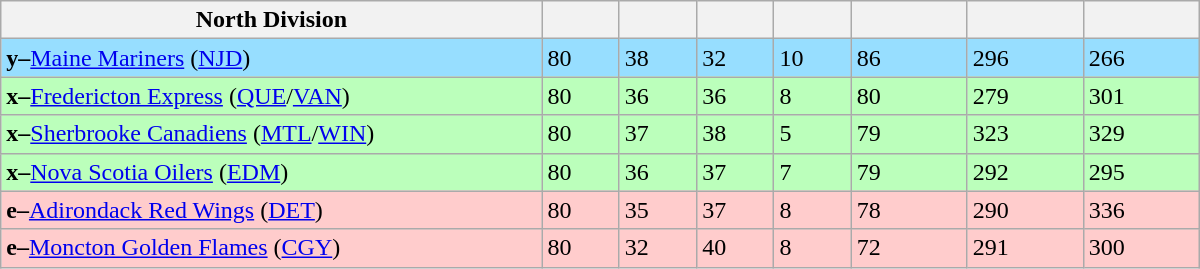<table class="wikitable" style="width:50em">
<tr>
<th width="35%">North Division</th>
<th width="5%"></th>
<th width="5%"></th>
<th width="5%"></th>
<th width="5%"></th>
<th width="7.5%"></th>
<th width="7.5%"></th>
<th width="7.5%"></th>
</tr>
<tr bgcolor="#97DEFF">
<td><strong>y–</strong><a href='#'>Maine Mariners</a> (<a href='#'>NJD</a>)</td>
<td>80</td>
<td>38</td>
<td>32</td>
<td>10</td>
<td>86</td>
<td>296</td>
<td>266</td>
</tr>
<tr bgcolor="#bbffbb">
<td><strong>x–</strong><a href='#'>Fredericton Express</a> (<a href='#'>QUE</a>/<a href='#'>VAN</a>)</td>
<td>80</td>
<td>36</td>
<td>36</td>
<td>8</td>
<td>80</td>
<td>279</td>
<td>301</td>
</tr>
<tr bgcolor="#bbffbb">
<td><strong>x–</strong><a href='#'>Sherbrooke Canadiens</a> (<a href='#'>MTL</a>/<a href='#'>WIN</a>)</td>
<td>80</td>
<td>37</td>
<td>38</td>
<td>5</td>
<td>79</td>
<td>323</td>
<td>329</td>
</tr>
<tr bgcolor="#bbffbb">
<td><strong>x–</strong><a href='#'>Nova Scotia Oilers</a> (<a href='#'>EDM</a>)</td>
<td>80</td>
<td>36</td>
<td>37</td>
<td>7</td>
<td>79</td>
<td>292</td>
<td>295</td>
</tr>
<tr bgcolor="#ffcccc">
<td><strong>e–</strong><a href='#'>Adirondack Red Wings</a> (<a href='#'>DET</a>)</td>
<td>80</td>
<td>35</td>
<td>37</td>
<td>8</td>
<td>78</td>
<td>290</td>
<td>336</td>
</tr>
<tr bgcolor="#ffcccc">
<td><strong>e–</strong><a href='#'>Moncton Golden Flames</a> (<a href='#'>CGY</a>)</td>
<td>80</td>
<td>32</td>
<td>40</td>
<td>8</td>
<td>72</td>
<td>291</td>
<td>300</td>
</tr>
</table>
